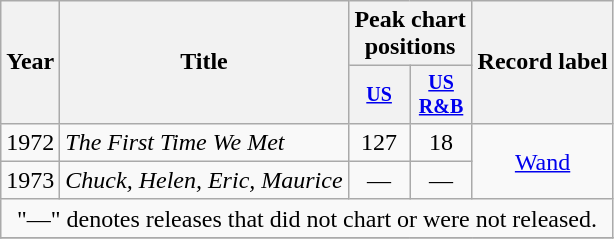<table class="wikitable" style="text-align:center;">
<tr>
<th rowspan="2">Year</th>
<th rowspan="2">Title</th>
<th colspan="2">Peak chart positions</th>
<th rowspan="2">Record label</th>
</tr>
<tr style="font-size:smaller;">
<th width="35"><a href='#'>US</a><br></th>
<th width="35"><a href='#'>US<br>R&B</a><br></th>
</tr>
<tr>
<td rowspan="1">1972</td>
<td align="left"><em>The First Time We Met</em></td>
<td>127</td>
<td>18</td>
<td rowspan="2"><a href='#'>Wand</a></td>
</tr>
<tr>
<td rowspan="1">1973</td>
<td align="left"><em>Chuck, Helen, Eric, Maurice</em></td>
<td>—</td>
<td>—</td>
</tr>
<tr>
<td align="center" colspan="11">"—" denotes releases that did not chart or were not released.</td>
</tr>
<tr>
</tr>
</table>
